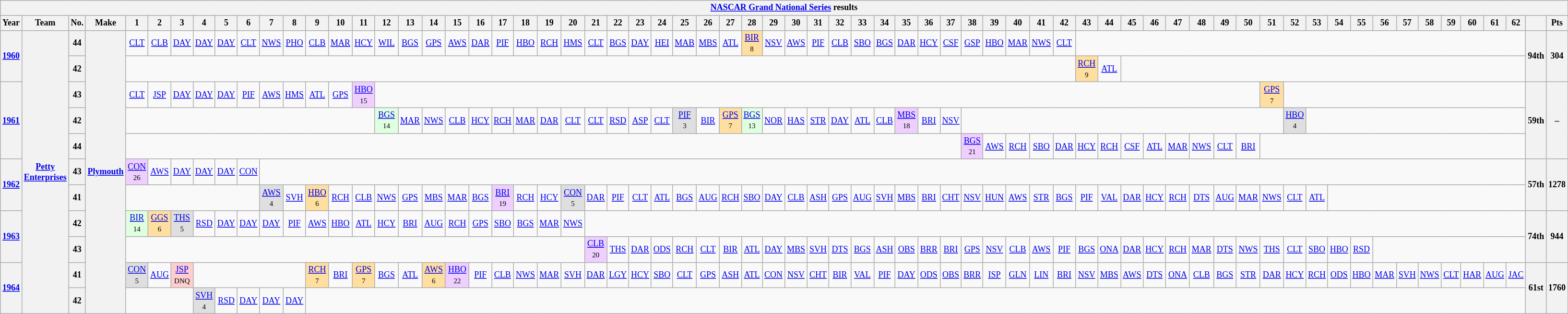<table class="wikitable" style="text-align:center; font-size:75%">
<tr>
<th colspan="68"><a href='#'>NASCAR Grand National Series</a> results</th>
</tr>
<tr>
<th>Year</th>
<th>Team</th>
<th>No.</th>
<th>Make</th>
<th>1</th>
<th>2</th>
<th>3</th>
<th>4</th>
<th>5</th>
<th>6</th>
<th>7</th>
<th>8</th>
<th>9</th>
<th>10</th>
<th>11</th>
<th>12</th>
<th>13</th>
<th>14</th>
<th>15</th>
<th>16</th>
<th>17</th>
<th>18</th>
<th>19</th>
<th>20</th>
<th>21</th>
<th>22</th>
<th>23</th>
<th>24</th>
<th>25</th>
<th>26</th>
<th>27</th>
<th>28</th>
<th>29</th>
<th>30</th>
<th>31</th>
<th>32</th>
<th>33</th>
<th>34</th>
<th>35</th>
<th>36</th>
<th>37</th>
<th>38</th>
<th>39</th>
<th>40</th>
<th>41</th>
<th>42</th>
<th>43</th>
<th>44</th>
<th>45</th>
<th>46</th>
<th>47</th>
<th>48</th>
<th>49</th>
<th>50</th>
<th>51</th>
<th>52</th>
<th>53</th>
<th>54</th>
<th>55</th>
<th>56</th>
<th>57</th>
<th>58</th>
<th>59</th>
<th>60</th>
<th>61</th>
<th>62</th>
<th></th>
<th>Pts</th>
</tr>
<tr>
<th rowspan=2><a href='#'>1960</a></th>
<th rowspan=11><a href='#'>Petty Enterprises</a></th>
<th>44</th>
<th rowspan=11><a href='#'>Plymouth</a></th>
<td><a href='#'>CLT</a></td>
<td><a href='#'>CLB</a></td>
<td><a href='#'>DAY</a></td>
<td><a href='#'>DAY</a></td>
<td><a href='#'>DAY</a></td>
<td><a href='#'>CLT</a></td>
<td><a href='#'>NWS</a></td>
<td><a href='#'>PHO</a></td>
<td><a href='#'>CLB</a></td>
<td><a href='#'>MAR</a></td>
<td><a href='#'>HCY</a></td>
<td><a href='#'>WIL</a></td>
<td><a href='#'>BGS</a></td>
<td><a href='#'>GPS</a></td>
<td><a href='#'>AWS</a></td>
<td><a href='#'>DAR</a></td>
<td><a href='#'>PIF</a></td>
<td><a href='#'>HBO</a></td>
<td><a href='#'>RCH</a></td>
<td><a href='#'>HMS</a></td>
<td><a href='#'>CLT</a></td>
<td><a href='#'>BGS</a></td>
<td><a href='#'>DAY</a></td>
<td><a href='#'>HEI</a></td>
<td><a href='#'>MAB</a></td>
<td><a href='#'>MBS</a></td>
<td><a href='#'>ATL</a></td>
<td style="background:#FFDF9F;"><a href='#'>BIR</a><br><small>8</small></td>
<td><a href='#'>NSV</a></td>
<td><a href='#'>AWS</a></td>
<td><a href='#'>PIF</a></td>
<td><a href='#'>CLB</a></td>
<td><a href='#'>SBO</a></td>
<td><a href='#'>BGS</a></td>
<td><a href='#'>DAR</a></td>
<td><a href='#'>HCY</a></td>
<td><a href='#'>CSF</a></td>
<td><a href='#'>GSP</a></td>
<td><a href='#'>HBO</a></td>
<td><a href='#'>MAR</a></td>
<td><a href='#'>NWS</a></td>
<td><a href='#'>CLT</a></td>
<td colspan=20></td>
<th rowspan=2>94th</th>
<th rowspan=2>304</th>
</tr>
<tr>
<th>42</th>
<td colspan=42></td>
<td style="background:#FFDF9F;"><a href='#'>RCH</a><br><small>9</small></td>
<td><a href='#'>ATL</a></td>
<td colspan=18></td>
</tr>
<tr>
<th rowspan=3><a href='#'>1961</a></th>
<th>43</th>
<td><a href='#'>CLT</a></td>
<td><a href='#'>JSP</a></td>
<td><a href='#'>DAY</a></td>
<td><a href='#'>DAY</a></td>
<td><a href='#'>DAY</a></td>
<td><a href='#'>PIF</a></td>
<td><a href='#'>AWS</a></td>
<td><a href='#'>HMS</a></td>
<td><a href='#'>ATL</a></td>
<td><a href='#'>GPS</a></td>
<td style="background:#EFCFFF;"><a href='#'>HBO</a><br><small>15</small></td>
<td colspan=39></td>
<td style="background:#FFDF9F;"><a href='#'>GPS</a><br><small>7</small></td>
<td colspan=11></td>
<th rowspan=3>59th</th>
<th rowspan=3>–</th>
</tr>
<tr>
<th>42</th>
<td colspan=11></td>
<td style="background:#DFFFDF;"><a href='#'>BGS</a><br><small>14</small></td>
<td><a href='#'>MAR</a></td>
<td><a href='#'>NWS</a></td>
<td><a href='#'>CLB</a></td>
<td><a href='#'>HCY</a></td>
<td><a href='#'>RCH</a></td>
<td><a href='#'>MAR</a></td>
<td><a href='#'>DAR</a></td>
<td><a href='#'>CLT</a></td>
<td><a href='#'>CLT</a></td>
<td><a href='#'>RSD</a></td>
<td><a href='#'>ASP</a></td>
<td><a href='#'>CLT</a></td>
<td style="background:#DFDFDF;"><a href='#'>PIF</a><br><small>3</small></td>
<td><a href='#'>BIR</a></td>
<td style="background:#FFDF9F;"><a href='#'>GPS</a><br><small>7</small></td>
<td style="background:#DFFFDF;"><a href='#'>BGS</a><br><small>13</small></td>
<td><a href='#'>NOR</a></td>
<td><a href='#'>HAS</a></td>
<td><a href='#'>STR</a></td>
<td><a href='#'>DAY</a></td>
<td><a href='#'>ATL</a></td>
<td><a href='#'>CLB</a></td>
<td style="background:#EFCFFF;"><a href='#'>MBS</a><br><small>18</small></td>
<td><a href='#'>BRI</a></td>
<td><a href='#'>NSV</a></td>
<td colspan=14></td>
<td style="background:#DFDFDF;"><a href='#'>HBO</a><br><small>4</small></td>
<td colspan=10></td>
</tr>
<tr>
<th>44</th>
<td colspan=37></td>
<td style="background:#EFCFFF;"><a href='#'>BGS</a><br><small>21</small></td>
<td><a href='#'>AWS</a></td>
<td><a href='#'>RCH</a></td>
<td><a href='#'>SBO</a></td>
<td><a href='#'>DAR</a></td>
<td><a href='#'>HCY</a></td>
<td><a href='#'>RCH</a></td>
<td><a href='#'>CSF</a></td>
<td><a href='#'>ATL</a></td>
<td><a href='#'>MAR</a></td>
<td><a href='#'>NWS</a></td>
<td><a href='#'>CLT</a></td>
<td><a href='#'>BRI</a></td>
<td colspan=12></td>
</tr>
<tr>
<th rowspan=2><a href='#'>1962</a></th>
<th>43</th>
<td style="background:#EFCFFF;"><a href='#'>CON</a><br><small>26</small></td>
<td><a href='#'>AWS</a></td>
<td><a href='#'>DAY</a></td>
<td><a href='#'>DAY</a></td>
<td><a href='#'>DAY</a></td>
<td><a href='#'>CON</a></td>
<td colspan=56></td>
<th rowspan=2>57th</th>
<th rowspan=2>1278</th>
</tr>
<tr>
<th>41</th>
<td colspan=6></td>
<td style="background:#DFDFDF;"><a href='#'>AWS</a><br><small>4</small></td>
<td><a href='#'>SVH</a></td>
<td style="background:#FFDF9F;"><a href='#'>HBO</a><br><small>6</small></td>
<td><a href='#'>RCH</a></td>
<td><a href='#'>CLB</a></td>
<td><a href='#'>NWS</a></td>
<td><a href='#'>GPS</a></td>
<td><a href='#'>MBS</a></td>
<td><a href='#'>MAR</a></td>
<td><a href='#'>BGS</a></td>
<td style="background:#EFCFFF;"><a href='#'>BRI</a><br><small>19</small></td>
<td><a href='#'>RCH</a></td>
<td><a href='#'>HCY</a></td>
<td style="background:#DFDFDF;"><a href='#'>CON</a><br><small>5</small></td>
<td><a href='#'>DAR</a></td>
<td><a href='#'>PIF</a></td>
<td><a href='#'>CLT</a></td>
<td><a href='#'>ATL</a></td>
<td><a href='#'>BGS</a></td>
<td><a href='#'>AUG</a></td>
<td><a href='#'>RCH</a></td>
<td><a href='#'>SBO</a></td>
<td><a href='#'>DAY</a></td>
<td><a href='#'>CLB</a></td>
<td><a href='#'>ASH</a></td>
<td><a href='#'>GPS</a></td>
<td><a href='#'>AUG</a></td>
<td><a href='#'>SVH</a></td>
<td><a href='#'>MBS</a></td>
<td><a href='#'>BRI</a></td>
<td><a href='#'>CHT</a></td>
<td><a href='#'>NSV</a></td>
<td><a href='#'>HUN</a></td>
<td><a href='#'>AWS</a></td>
<td><a href='#'>STR</a></td>
<td><a href='#'>BGS</a></td>
<td><a href='#'>PIF</a></td>
<td><a href='#'>VAL</a></td>
<td><a href='#'>DAR</a></td>
<td><a href='#'>HCY</a></td>
<td><a href='#'>RCH</a></td>
<td><a href='#'>DTS</a></td>
<td><a href='#'>AUG</a></td>
<td><a href='#'>MAR</a></td>
<td><a href='#'>NWS</a></td>
<td><a href='#'>CLT</a></td>
<td><a href='#'>ATL</a></td>
<td colspan=9></td>
</tr>
<tr>
<th rowspan=2><a href='#'>1963</a></th>
<th>42</th>
<td style="background:#DFFFDF;"><a href='#'>BIR</a><br><small>14</small></td>
<td style="background:#FFDF9F;"><a href='#'>GGS</a><br><small>6</small></td>
<td style="background:#DFDFDF;"><a href='#'>THS</a><br><small>5</small></td>
<td><a href='#'>RSD</a></td>
<td><a href='#'>DAY</a></td>
<td><a href='#'>DAY</a></td>
<td><a href='#'>DAY</a></td>
<td><a href='#'>PIF</a></td>
<td><a href='#'>AWS</a></td>
<td><a href='#'>HBO</a></td>
<td><a href='#'>ATL</a></td>
<td><a href='#'>HCY</a></td>
<td><a href='#'>BRI</a></td>
<td><a href='#'>AUG</a></td>
<td><a href='#'>RCH</a></td>
<td><a href='#'>GPS</a></td>
<td><a href='#'>SBO</a></td>
<td><a href='#'>BGS</a></td>
<td><a href='#'>MAR</a></td>
<td><a href='#'>NWS</a></td>
<td colspan=42></td>
<th rowspan=2>74th</th>
<th rowspan=2>944</th>
</tr>
<tr>
<th>43</th>
<td colspan=20></td>
<td style="background:#EFCFFF;"><a href='#'>CLB</a><br><small>20</small></td>
<td><a href='#'>THS</a></td>
<td><a href='#'>DAR</a></td>
<td><a href='#'>ODS</a></td>
<td><a href='#'>RCH</a></td>
<td><a href='#'>CLT</a></td>
<td><a href='#'>BIR</a></td>
<td><a href='#'>ATL</a></td>
<td><a href='#'>DAY</a></td>
<td><a href='#'>MBS</a></td>
<td><a href='#'>SVH</a></td>
<td><a href='#'>DTS</a></td>
<td><a href='#'>BGS</a></td>
<td><a href='#'>ASH</a></td>
<td><a href='#'>OBS</a></td>
<td><a href='#'>BRR</a></td>
<td><a href='#'>BRI</a></td>
<td><a href='#'>GPS</a></td>
<td><a href='#'>NSV</a></td>
<td><a href='#'>CLB</a></td>
<td><a href='#'>AWS</a></td>
<td><a href='#'>PIF</a></td>
<td><a href='#'>BGS</a></td>
<td><a href='#'>ONA</a></td>
<td><a href='#'>DAR</a></td>
<td><a href='#'>HCY</a></td>
<td><a href='#'>RCH</a></td>
<td><a href='#'>MAR</a></td>
<td><a href='#'>DTS</a></td>
<td><a href='#'>NWS</a></td>
<td><a href='#'>THS</a></td>
<td><a href='#'>CLT</a></td>
<td><a href='#'>SBO</a></td>
<td><a href='#'>HBO</a></td>
<td><a href='#'>RSD</a></td>
<td colspan=7></td>
</tr>
<tr>
<th rowspan=2><a href='#'>1964</a></th>
<th>41</th>
<td style="background:#DFDFDF;"><a href='#'>CON</a><br><small>5</small></td>
<td><a href='#'>AUG</a></td>
<td style="background:#FFCFCF;"><a href='#'>JSP</a><br><small>DNQ</small></td>
<td colspan=5></td>
<td style="background:#FFDF9F;"><a href='#'>RCH</a><br><small>7</small></td>
<td><a href='#'>BRI</a></td>
<td style="background:#FFDF9F;"><a href='#'>GPS</a><br><small>7</small></td>
<td><a href='#'>BGS</a></td>
<td><a href='#'>ATL</a></td>
<td style="background:#FFDF9F;"><a href='#'>AWS</a><br><small>6</small></td>
<td style="background:#EFCFFF;"><a href='#'>HBO</a><br><small>22</small></td>
<td><a href='#'>PIF</a></td>
<td><a href='#'>CLB</a></td>
<td><a href='#'>NWS</a></td>
<td><a href='#'>MAR</a></td>
<td><a href='#'>SVH</a></td>
<td><a href='#'>DAR</a></td>
<td><a href='#'>LGY</a></td>
<td><a href='#'>HCY</a></td>
<td><a href='#'>SBO</a></td>
<td><a href='#'>CLT</a></td>
<td><a href='#'>GPS</a></td>
<td><a href='#'>ASH</a></td>
<td><a href='#'>ATL</a></td>
<td><a href='#'>CON</a></td>
<td><a href='#'>NSV</a></td>
<td><a href='#'>CHT</a></td>
<td><a href='#'>BIR</a></td>
<td><a href='#'>VAL</a></td>
<td><a href='#'>PIF</a></td>
<td><a href='#'>DAY</a></td>
<td><a href='#'>ODS</a></td>
<td><a href='#'>OBS</a></td>
<td><a href='#'>BRR</a></td>
<td><a href='#'>ISP</a></td>
<td><a href='#'>GLN</a></td>
<td><a href='#'>LIN</a></td>
<td><a href='#'>BRI</a></td>
<td><a href='#'>NSV</a></td>
<td><a href='#'>MBS</a></td>
<td><a href='#'>AWS</a></td>
<td><a href='#'>DTS</a></td>
<td><a href='#'>ONA</a></td>
<td><a href='#'>CLB</a></td>
<td><a href='#'>BGS</a></td>
<td><a href='#'>STR</a></td>
<td><a href='#'>DAR</a></td>
<td><a href='#'>HCY</a></td>
<td><a href='#'>RCH</a></td>
<td><a href='#'>ODS</a></td>
<td><a href='#'>HBO</a></td>
<td><a href='#'>MAR</a></td>
<td><a href='#'>SVH</a></td>
<td><a href='#'>NWS</a></td>
<td><a href='#'>CLT</a></td>
<td><a href='#'>HAR</a></td>
<td><a href='#'>AUG</a></td>
<td><a href='#'>JAC</a></td>
<th rowspan=2>61st</th>
<th rowspan=2>1760</th>
</tr>
<tr>
<th>42</th>
<td colspan=3></td>
<td style="background:#DFDFDF;"><a href='#'>SVH</a><br><small>4</small></td>
<td><a href='#'>RSD</a></td>
<td><a href='#'>DAY</a></td>
<td><a href='#'>DAY</a></td>
<td><a href='#'>DAY</a></td>
<td colspan=54></td>
</tr>
</table>
